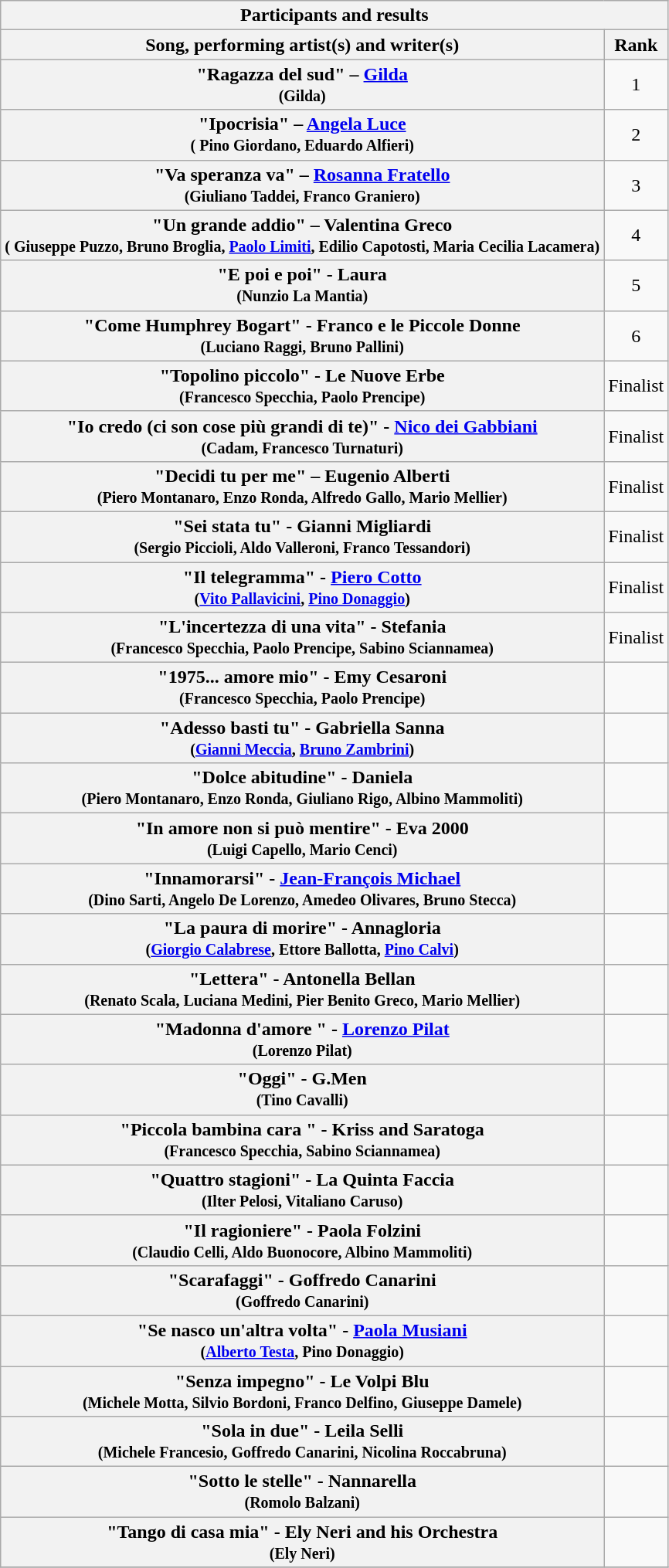<table class="plainrowheaders wikitable">
<tr>
<th colspan="3">Participants and results</th>
</tr>
<tr>
<th>Song, performing artist(s) and writer(s)</th>
<th>Rank</th>
</tr>
<tr>
<th scope="row">"Ragazza del sud" –  <a href='#'>Gilda</a>  <br><small> 	 	(Gilda)</small></th>
<td style="text-align:center;">1</td>
</tr>
<tr>
<th scope="row">"Ipocrisia" – <a href='#'>Angela Luce</a>  <br><small> 	( Pino Giordano, Eduardo Alfieri) 	</small></th>
<td style="text-align:center;">2</td>
</tr>
<tr>
<th scope="row">"Va speranza va" – <a href='#'>Rosanna Fratello</a>  <br><small> 	(Giuliano Taddei, Franco Graniero)</small></th>
<td style="text-align:center;">3</td>
</tr>
<tr>
<th scope="row">"Un grande addio"  –   	Valentina Greco <br><small>  ( Giuseppe Puzzo, Bruno Broglia, <a href='#'>Paolo Limiti</a>, Edilio Capotosti, Maria Cecilia Lacamera) 	</small></th>
<td style="text-align:center;">4</td>
</tr>
<tr>
<th scope="row">"E poi e poi" -  Laura <br><small> 	(Nunzio La Mantia) 	</small></th>
<td style="text-align:center;">5</td>
</tr>
<tr>
<th scope="row">"Come Humphrey Bogart" -  	Franco e le Piccole Donne  <br><small> 	(Luciano Raggi, Bruno Pallini) 	</small></th>
<td style="text-align:center;">6</td>
</tr>
<tr>
<th scope="row">"Topolino piccolo" - Le Nuove Erbe <br><small>   	(Francesco Specchia, Paolo Prencipe) 	 </small></th>
<td style="text-align:center;">Finalist</td>
</tr>
<tr>
<th scope="row">"Io credo (ci son cose più grandi di te)" -   	<a href='#'>Nico dei Gabbiani</a>  <br><small> 	 	(Cadam, Francesco Turnaturi) 	 	 </small></th>
<td style="text-align:center;">Finalist</td>
</tr>
<tr>
<th scope="row">"Decidi tu per me" – 	Eugenio Alberti  <br><small> 	 	 	(Piero Montanaro, Enzo Ronda, Alfredo Gallo, Mario Mellier) 	 	 </small></th>
<td style="text-align:center;">Finalist</td>
</tr>
<tr>
<th scope="row">"Sei stata tu" - Gianni Migliardi  <br><small> 	 	 	(Sergio Piccioli, Aldo Valleroni, Franco Tessandori) 	 </small></th>
<td style="text-align:center;">Finalist</td>
</tr>
<tr>
<th scope="row">"Il telegramma" - <a href='#'>Piero Cotto</a>  <br><small> 	 	(<a href='#'>Vito Pallavicini</a>, <a href='#'>Pino Donaggio</a>) 	 	 </small></th>
<td style="text-align:center;">Finalist</td>
</tr>
<tr>
<th scope="row">"L'incertezza di una vita" -  	 Stefania <br><small>  	 	(Francesco Specchia, Paolo Prencipe, Sabino Sciannamea) 	 	 	 </small></th>
<td style="text-align:center;">Finalist</td>
</tr>
<tr>
<th scope="row">"1975... amore mio" -  	Emy Cesaroni <br><small> 	 	(Francesco Specchia, Paolo Prencipe) 	 	 </small></th>
<td></td>
</tr>
<tr>
<th scope="row">"Adesso basti tu" - Gabriella Sanna <br><small> 	 	(<a href='#'>Gianni Meccia</a>, <a href='#'>Bruno Zambrini</a>) 	 </small></th>
<td></td>
</tr>
<tr>
<th scope="row">"Dolce abitudine" - Daniela <br><small> 	 	 	(Piero Montanaro, Enzo Ronda, Giuliano Rigo, Albino Mammoliti) 	 	 </small></th>
<td></td>
</tr>
<tr>
<th scope="row">"In amore non si può mentire" - Eva 2000 <br><small> 	 	 	(Luigi Capello, Mario Cenci) 	 	 </small></th>
<td></td>
</tr>
<tr>
<th scope="row">"Innamorarsi" - <a href='#'>Jean-François Michael</a> <br><small> 	 	(Dino Sarti, Angelo De Lorenzo, Amedeo Olivares, Bruno Stecca) 	 	</small></th>
<td></td>
</tr>
<tr>
<th scope="row">"La paura di morire" - Annagloria <br><small>  	 	 	(<a href='#'>Giorgio Calabrese</a>, Ettore Ballotta, <a href='#'>Pino Calvi</a>) 	 	</small></th>
<td></td>
</tr>
<tr>
<th scope="row">"Lettera" - Antonella Bellan <br><small>  	 	(Renato Scala, Luciana Medini, Pier Benito Greco, Mario Mellier) 	 </small></th>
<td></td>
</tr>
<tr>
<th scope="row">"Madonna d'amore " -  <a href='#'>Lorenzo Pilat</a> <br><small> 	 	 	(Lorenzo Pilat) 	 </small></th>
<td></td>
</tr>
<tr>
<th scope="row">"Oggi" -  G.Men <br><small>  	 	(Tino Cavalli) 	 </small></th>
<td></td>
</tr>
<tr>
<th scope="row">"Piccola bambina cara " - Kriss and Saratoga <br><small> 	 	(Francesco Specchia, Sabino Sciannamea) 	</small></th>
<td></td>
</tr>
<tr>
<th scope="row">"Quattro stagioni" - La Quinta Faccia <br><small> 	 	(Ilter Pelosi, Vitaliano Caruso) 	 </small></th>
<td></td>
</tr>
<tr>
<th scope="row">"Il ragioniere" -  Paola Folzini <br><small> 	 	(Claudio Celli, Aldo Buonocore, Albino Mammoliti) 	 </small></th>
<td></td>
</tr>
<tr>
<th scope="row">"Scarafaggi" - Goffredo Canarini <br><small> 	 	(Goffredo Canarini) 	 </small></th>
<td></td>
</tr>
<tr>
<th scope="row">"Se nasco un'altra volta" -  <a href='#'>Paola Musiani</a> <br><small> 	 	(<a href='#'>Alberto Testa</a>, Pino Donaggio) 		 </small></th>
<td></td>
</tr>
<tr>
<th scope="row">"Senza impegno" - Le Volpi Blu <br><small> 	 	 	(Michele Motta, Silvio Bordoni, Franco Delfino, Giuseppe Damele) 	 </small></th>
<td></td>
</tr>
<tr>
<th scope="row">"Sola in due" -  Leila Selli <br><small> 	 	 	(Michele Francesio, Goffredo Canarini, Nicolina Roccabruna) 	 	 </small></th>
<td></td>
</tr>
<tr>
<th scope="row">"Sotto le stelle" -   Nannarella   <br><small> 	 	 	 	(Romolo Balzani) 		 </small></th>
<td></td>
</tr>
<tr>
<th scope="row">"Tango di casa mia" -  Ely Neri and his Orchestra   <br><small> 	 	(Ely Neri) 	 	 </small></th>
<td></td>
</tr>
<tr>
</tr>
</table>
